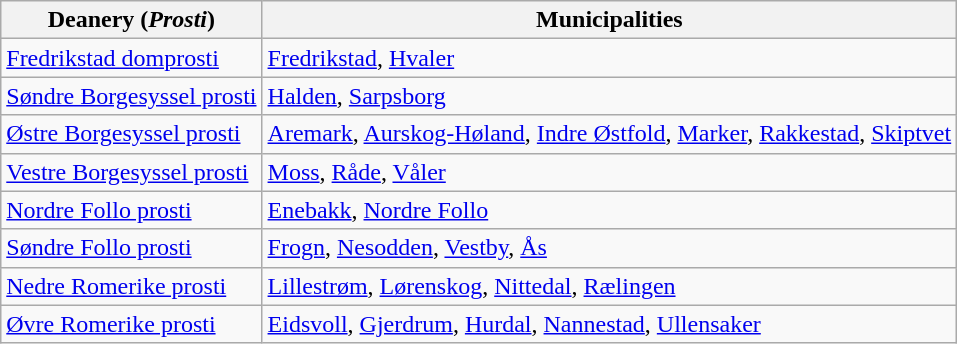<table class="wikitable">
<tr>
<th>Deanery (<em>Prosti</em>)</th>
<th>Municipalities</th>
</tr>
<tr>
<td><a href='#'>Fredrikstad domprosti</a></td>
<td><a href='#'>Fredrikstad</a>, <a href='#'>Hvaler</a></td>
</tr>
<tr>
<td><a href='#'>Søndre Borgesyssel prosti</a></td>
<td><a href='#'>Halden</a>, <a href='#'>Sarpsborg</a></td>
</tr>
<tr>
<td><a href='#'>Østre Borgesyssel prosti</a></td>
<td><a href='#'>Aremark</a>, <a href='#'>Aurskog-Høland</a>, <a href='#'>Indre Østfold</a>, <a href='#'>Marker</a>, <a href='#'>Rakkestad</a>, <a href='#'>Skiptvet</a></td>
</tr>
<tr>
<td><a href='#'>Vestre Borgesyssel prosti</a></td>
<td><a href='#'>Moss</a>, <a href='#'>Råde</a>, <a href='#'>Våler</a></td>
</tr>
<tr>
<td><a href='#'>Nordre Follo prosti</a></td>
<td><a href='#'>Enebakk</a>, <a href='#'>Nordre Follo</a></td>
</tr>
<tr>
<td><a href='#'>Søndre Follo prosti</a></td>
<td><a href='#'>Frogn</a>, <a href='#'>Nesodden</a>, <a href='#'>Vestby</a>, <a href='#'>Ås</a></td>
</tr>
<tr>
<td><a href='#'>Nedre Romerike prosti</a></td>
<td><a href='#'>Lillestrøm</a>, <a href='#'>Lørenskog</a>, <a href='#'>Nittedal</a>, <a href='#'>Rælingen</a></td>
</tr>
<tr>
<td><a href='#'>Øvre Romerike prosti</a></td>
<td><a href='#'>Eidsvoll</a>, <a href='#'>Gjerdrum</a>, <a href='#'>Hurdal</a>, <a href='#'>Nannestad</a>, <a href='#'>Ullensaker</a></td>
</tr>
</table>
